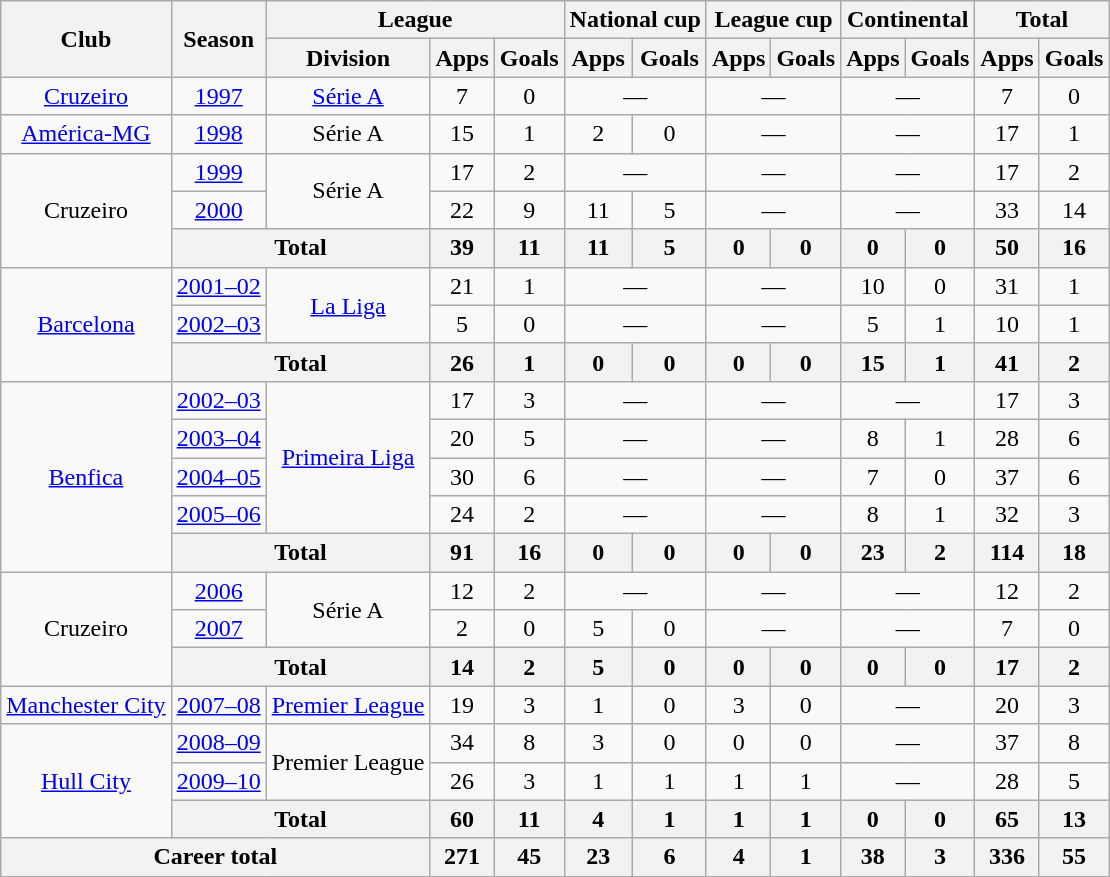<table class="wikitable" style="text-align:center">
<tr>
<th rowspan="2">Club</th>
<th rowspan="2">Season</th>
<th colspan="3">League</th>
<th colspan="2">National cup</th>
<th colspan="2">League cup</th>
<th colspan="2">Continental</th>
<th colspan="2">Total</th>
</tr>
<tr>
<th>Division</th>
<th>Apps</th>
<th>Goals</th>
<th>Apps</th>
<th>Goals</th>
<th>Apps</th>
<th>Goals</th>
<th>Apps</th>
<th>Goals</th>
<th>Apps</th>
<th>Goals</th>
</tr>
<tr>
<td><a href='#'>Cruzeiro</a></td>
<td><a href='#'>1997</a></td>
<td><a href='#'>Série A</a></td>
<td>7</td>
<td>0</td>
<td colspan="2">—</td>
<td colspan="2">—</td>
<td colspan="2">—</td>
<td>7</td>
<td>0</td>
</tr>
<tr>
<td><a href='#'>América-MG</a></td>
<td><a href='#'>1998</a></td>
<td>Série A</td>
<td>15</td>
<td>1</td>
<td>2</td>
<td>0</td>
<td colspan="2">—</td>
<td colspan="2">—</td>
<td>17</td>
<td>1</td>
</tr>
<tr>
<td rowspan="3">Cruzeiro</td>
<td><a href='#'>1999</a></td>
<td rowspan="2">Série A</td>
<td>17</td>
<td>2</td>
<td colspan="2">—</td>
<td colspan="2">—</td>
<td colspan="2">—</td>
<td>17</td>
<td>2</td>
</tr>
<tr>
<td><a href='#'>2000</a></td>
<td>22</td>
<td>9</td>
<td>11</td>
<td>5</td>
<td colspan="2">—</td>
<td colspan="2">—</td>
<td>33</td>
<td>14</td>
</tr>
<tr>
<th colspan="2">Total</th>
<th>39</th>
<th>11</th>
<th>11</th>
<th>5</th>
<th>0</th>
<th>0</th>
<th>0</th>
<th>0</th>
<th>50</th>
<th>16</th>
</tr>
<tr>
<td rowspan="3"><a href='#'>Barcelona</a></td>
<td><a href='#'>2001–02</a></td>
<td rowspan="2"><a href='#'>La Liga</a></td>
<td>21</td>
<td>1</td>
<td colspan="2">—</td>
<td colspan="2">—</td>
<td>10</td>
<td>0</td>
<td>31</td>
<td>1</td>
</tr>
<tr>
<td><a href='#'>2002–03</a></td>
<td>5</td>
<td>0</td>
<td colspan="2">—</td>
<td colspan="2">—</td>
<td>5</td>
<td>1</td>
<td>10</td>
<td>1</td>
</tr>
<tr>
<th colspan="2">Total</th>
<th>26</th>
<th>1</th>
<th>0</th>
<th>0</th>
<th>0</th>
<th>0</th>
<th>15</th>
<th>1</th>
<th>41</th>
<th>2</th>
</tr>
<tr>
<td rowspan="5"><a href='#'>Benfica</a></td>
<td><a href='#'>2002–03</a></td>
<td rowspan="4"><a href='#'>Primeira Liga</a></td>
<td>17</td>
<td>3</td>
<td colspan="2">—</td>
<td colspan="2">—</td>
<td colspan="2">—</td>
<td>17</td>
<td>3</td>
</tr>
<tr>
<td><a href='#'>2003–04</a></td>
<td>20</td>
<td>5</td>
<td colspan="2">—</td>
<td colspan="2">—</td>
<td>8</td>
<td>1</td>
<td>28</td>
<td>6</td>
</tr>
<tr>
<td><a href='#'>2004–05</a></td>
<td>30</td>
<td>6</td>
<td colspan="2">—</td>
<td colspan="2">—</td>
<td>7</td>
<td>0</td>
<td>37</td>
<td>6</td>
</tr>
<tr>
<td><a href='#'>2005–06</a></td>
<td>24</td>
<td>2</td>
<td colspan="2">—</td>
<td colspan="2">—</td>
<td>8</td>
<td>1</td>
<td>32</td>
<td>3</td>
</tr>
<tr>
<th colspan="2">Total</th>
<th>91</th>
<th>16</th>
<th>0</th>
<th>0</th>
<th>0</th>
<th>0</th>
<th>23</th>
<th>2</th>
<th>114</th>
<th>18</th>
</tr>
<tr>
<td rowspan="3">Cruzeiro</td>
<td><a href='#'>2006</a></td>
<td rowspan="2">Série A</td>
<td>12</td>
<td>2</td>
<td colspan="2">—</td>
<td colspan="2">—</td>
<td colspan="2">—</td>
<td>12</td>
<td>2</td>
</tr>
<tr>
<td><a href='#'>2007</a></td>
<td>2</td>
<td>0</td>
<td>5</td>
<td>0</td>
<td colspan="2">—</td>
<td colspan="2">—</td>
<td>7</td>
<td>0</td>
</tr>
<tr>
<th colspan="2">Total</th>
<th>14</th>
<th>2</th>
<th>5</th>
<th>0</th>
<th>0</th>
<th>0</th>
<th>0</th>
<th>0</th>
<th>17</th>
<th>2</th>
</tr>
<tr>
<td><a href='#'>Manchester City</a></td>
<td><a href='#'>2007–08</a></td>
<td><a href='#'>Premier League</a></td>
<td>19</td>
<td>3</td>
<td>1</td>
<td>0</td>
<td>3</td>
<td>0</td>
<td colspan="2">—</td>
<td>20</td>
<td>3</td>
</tr>
<tr>
<td rowspan="3"><a href='#'>Hull City</a></td>
<td><a href='#'>2008–09</a></td>
<td rowspan="2">Premier League</td>
<td>34</td>
<td>8</td>
<td>3</td>
<td>0</td>
<td>0</td>
<td>0</td>
<td colspan="2">—</td>
<td>37</td>
<td>8</td>
</tr>
<tr>
<td><a href='#'>2009–10</a></td>
<td>26</td>
<td>3</td>
<td>1</td>
<td>1</td>
<td>1</td>
<td>1</td>
<td colspan="2">—</td>
<td>28</td>
<td>5</td>
</tr>
<tr>
<th colspan="2">Total</th>
<th>60</th>
<th>11</th>
<th>4</th>
<th>1</th>
<th>1</th>
<th>1</th>
<th>0</th>
<th>0</th>
<th>65</th>
<th>13</th>
</tr>
<tr>
<th colspan="3">Career total</th>
<th>271</th>
<th>45</th>
<th>23</th>
<th>6</th>
<th>4</th>
<th>1</th>
<th>38</th>
<th>3</th>
<th>336</th>
<th>55</th>
</tr>
</table>
